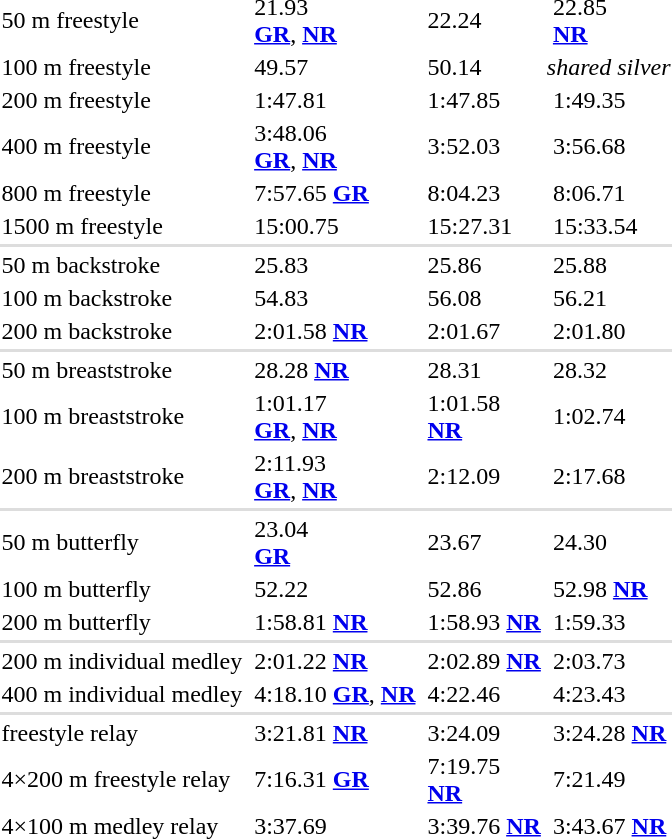<table>
<tr>
<td>50 m freestyle</td>
<td></td>
<td>21.93<br><strong><a href='#'>GR</a></strong>, <strong><a href='#'>NR</a></strong></td>
<td></td>
<td>22.24</td>
<td></td>
<td>22.85<br><strong><a href='#'>NR</a></strong></td>
</tr>
<tr>
<td rowspan=2>100 m freestyle</td>
<td rowspan=2></td>
<td rowspan=2>49.57</td>
<td></td>
<td rowspan=2>50.14</td>
<td rowspan=2 colspan=2><em>shared silver</em></td>
</tr>
<tr>
<td></td>
</tr>
<tr>
<td>200 m freestyle</td>
<td></td>
<td>1:47.81</td>
<td></td>
<td>1:47.85</td>
<td></td>
<td>1:49.35</td>
</tr>
<tr>
<td>400 m freestyle</td>
<td></td>
<td>3:48.06<br><strong><a href='#'>GR</a></strong>, <strong><a href='#'>NR</a></strong></td>
<td></td>
<td>3:52.03</td>
<td></td>
<td>3:56.68</td>
</tr>
<tr>
<td>800 m freestyle</td>
<td></td>
<td>7:57.65 <strong><a href='#'>GR</a></strong></td>
<td></td>
<td>8:04.23</td>
<td></td>
<td>8:06.71</td>
</tr>
<tr>
<td>1500 m freestyle</td>
<td></td>
<td>15:00.75</td>
<td></td>
<td>15:27.31</td>
<td></td>
<td>15:33.54</td>
</tr>
<tr style="background:#ddd;">
<td colspan=7></td>
</tr>
<tr>
<td>50 m backstroke</td>
<td></td>
<td>25.83</td>
<td></td>
<td>25.86</td>
<td></td>
<td>25.88</td>
</tr>
<tr>
<td>100 m backstroke</td>
<td></td>
<td>54.83</td>
<td></td>
<td>56.08</td>
<td></td>
<td>56.21</td>
</tr>
<tr>
<td>200 m backstroke</td>
<td></td>
<td>2:01.58 <strong><a href='#'>NR</a></strong></td>
<td></td>
<td>2:01.67</td>
<td></td>
<td>2:01.80</td>
</tr>
<tr style="background:#ddd;">
<td colspan=7></td>
</tr>
<tr>
<td>50 m breaststroke</td>
<td></td>
<td>28.28 <strong><a href='#'>NR</a></strong></td>
<td></td>
<td>28.31</td>
<td></td>
<td>28.32</td>
</tr>
<tr>
<td>100 m breaststroke</td>
<td></td>
<td>1:01.17<br><strong><a href='#'>GR</a></strong>, <strong><a href='#'>NR</a></strong></td>
<td></td>
<td>1:01.58<br><strong><a href='#'>NR</a></strong></td>
<td></td>
<td>1:02.74</td>
</tr>
<tr>
<td>200 m breaststroke</td>
<td></td>
<td>2:11.93 <br><strong><a href='#'>GR</a></strong>, <strong><a href='#'>NR</a></strong></td>
<td></td>
<td>2:12.09</td>
<td></td>
<td>2:17.68</td>
</tr>
<tr style="background:#ddd;">
<td colspan=7></td>
</tr>
<tr>
<td>50 m butterfly</td>
<td></td>
<td>23.04<br><strong><a href='#'>GR</a></strong></td>
<td></td>
<td>23.67</td>
<td></td>
<td>24.30</td>
</tr>
<tr>
<td>100 m butterfly</td>
<td></td>
<td>52.22</td>
<td></td>
<td>52.86</td>
<td></td>
<td>52.98 <strong><a href='#'>NR</a></strong></td>
</tr>
<tr>
<td>200 m butterfly</td>
<td></td>
<td>1:58.81 <strong><a href='#'>NR</a></strong></td>
<td></td>
<td>1:58.93 <strong><a href='#'>NR</a></strong></td>
<td></td>
<td>1:59.33</td>
</tr>
<tr style="background:#ddd;">
<td colspan=7></td>
</tr>
<tr>
<td>200 m individual medley</td>
<td></td>
<td>2:01.22 <strong><a href='#'>NR</a></strong></td>
<td></td>
<td>2:02.89 <strong><a href='#'>NR</a></strong></td>
<td></td>
<td>2:03.73</td>
</tr>
<tr>
<td>400 m individual medley</td>
<td></td>
<td>4:18.10 <strong><a href='#'>GR</a></strong>, <strong><a href='#'>NR</a></strong></td>
<td></td>
<td>4:22.46</td>
<td></td>
<td>4:23.43</td>
</tr>
<tr style="background:#ddd;">
<td colspan=7></td>
</tr>
<tr>
<td> freestyle relay</td>
<td> </td>
<td>3:21.81 <strong><a href='#'>NR</a></strong></td>
<td> </td>
<td>3:24.09</td>
<td> </td>
<td>3:24.28 <strong><a href='#'>NR</a></strong></td>
</tr>
<tr>
<td>4×200 m freestyle relay</td>
<td> </td>
<td>7:16.31 <strong><a href='#'>GR</a></strong></td>
<td> </td>
<td>7:19.75<br><strong><a href='#'>NR</a></strong></td>
<td> </td>
<td>7:21.49</td>
</tr>
<tr>
<td>4×100 m medley relay</td>
<td> </td>
<td>3:37.69</td>
<td> </td>
<td>3:39.76 <strong><a href='#'>NR</a></strong></td>
<td> </td>
<td>3:43.67 <strong><a href='#'>NR</a></strong></td>
</tr>
</table>
